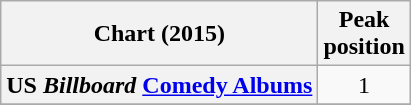<table class="wikitable sortable plainrowheaders" style="text-align:center;">
<tr>
<th>Chart (2015)</th>
<th>Peak<br>position</th>
</tr>
<tr>
<th scope="row">US <em>Billboard</em> <a href='#'>Comedy Albums</a></th>
<td>1</td>
</tr>
<tr>
</tr>
</table>
